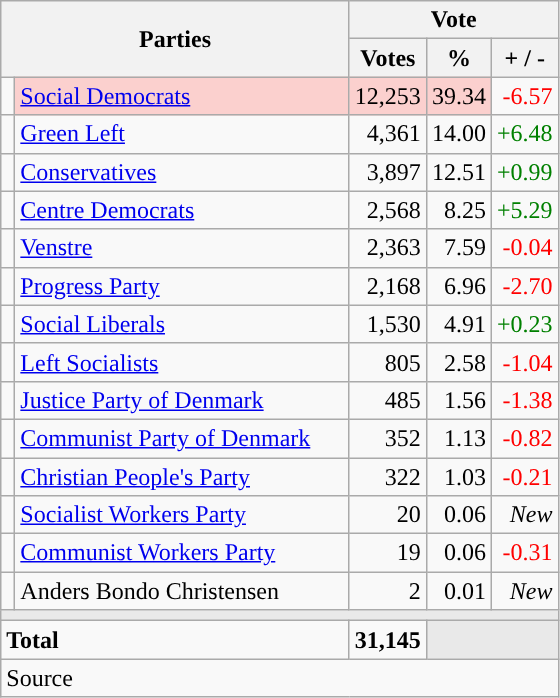<table class="wikitable" style="text-align:right;">
<tr>
<th style="text-align:centre;" rowspan="2" colspan="2" width="225">Parties</th>
<th colspan="3">Vote</th>
</tr>
<tr>
<th width="15">Votes</th>
<th width="15">%</th>
<th width="15">+ / -</th>
</tr>
<tr>
<td width="2" style="color:inherit;background:"></td>
<td bgcolor=#fbd0ce  align="left"><a href='#'>Social Democrats</a></td>
<td bgcolor=#fbd0ce>12,253</td>
<td bgcolor=#fbd0ce>39.34</td>
<td style=color:red;>-6.57</td>
</tr>
<tr>
<td width="2" style="color:inherit;background:"></td>
<td align="left"><a href='#'>Green Left</a></td>
<td>4,361</td>
<td>14.00</td>
<td style=color:green;>+6.48</td>
</tr>
<tr>
<td width="2" style="color:inherit;background:"></td>
<td align="left"><a href='#'>Conservatives</a></td>
<td>3,897</td>
<td>12.51</td>
<td style=color:green;>+0.99</td>
</tr>
<tr>
<td width="2" style="color:inherit;background:"></td>
<td align="left"><a href='#'>Centre Democrats</a></td>
<td>2,568</td>
<td>8.25</td>
<td style=color:green;>+5.29</td>
</tr>
<tr>
<td width="2" style="color:inherit;background:"></td>
<td align="left"><a href='#'>Venstre</a></td>
<td>2,363</td>
<td>7.59</td>
<td style=color:red;>-0.04</td>
</tr>
<tr>
<td width="2" style="color:inherit;background:"></td>
<td align="left"><a href='#'>Progress Party</a></td>
<td>2,168</td>
<td>6.96</td>
<td style=color:red;>-2.70</td>
</tr>
<tr>
<td width="2" style="color:inherit;background:"></td>
<td align="left"><a href='#'>Social Liberals</a></td>
<td>1,530</td>
<td>4.91</td>
<td style=color:green;>+0.23</td>
</tr>
<tr>
<td width="2" style="color:inherit;background:"></td>
<td align="left"><a href='#'>Left Socialists</a></td>
<td>805</td>
<td>2.58</td>
<td style=color:red;>-1.04</td>
</tr>
<tr>
<td width="2" style="color:inherit;background:"></td>
<td align="left"><a href='#'>Justice Party of Denmark</a></td>
<td>485</td>
<td>1.56</td>
<td style=color:red;>-1.38</td>
</tr>
<tr>
<td width="2" style="color:inherit;background:"></td>
<td align="left"><a href='#'>Communist Party of Denmark</a></td>
<td>352</td>
<td>1.13</td>
<td style=color:red;>-0.82</td>
</tr>
<tr>
<td width="2" style="color:inherit;background:"></td>
<td align="left"><a href='#'>Christian People's Party</a></td>
<td>322</td>
<td>1.03</td>
<td style=color:red;>-0.21</td>
</tr>
<tr>
<td width="2" style="color:inherit;background:"></td>
<td align="left"><a href='#'>Socialist Workers Party</a></td>
<td>20</td>
<td>0.06</td>
<td><em>New</em></td>
</tr>
<tr>
<td width="2" style="color:inherit;background:"></td>
<td align="left"><a href='#'>Communist Workers Party</a></td>
<td>19</td>
<td>0.06</td>
<td style=color:red;>-0.31</td>
</tr>
<tr>
<td width="2" style="color:inherit;background:"></td>
<td align="left">Anders Bondo Christensen</td>
<td>2</td>
<td>0.01</td>
<td><em>New</em></td>
</tr>
<tr>
<td colspan="7" bgcolor="#E9E9E9"></td>
</tr>
<tr>
<td align="left" colspan="2"><strong>Total</strong></td>
<td><strong>31,145</strong></td>
<td bgcolor="#E9E9E9" colspan="2"></td>
</tr>
<tr>
<td align="left" colspan="6">Source</td>
</tr>
</table>
